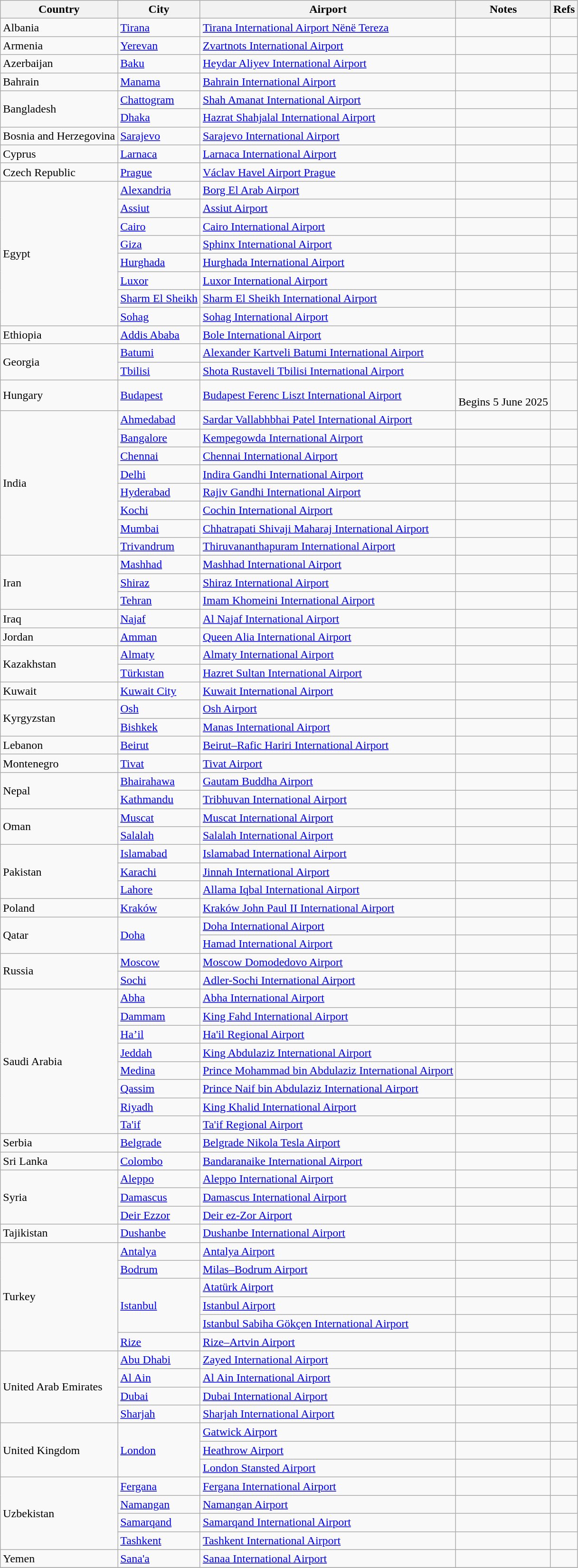<table class="sortable wikitable">
<tr>
<th>Country</th>
<th>City</th>
<th>Airport</th>
<th>Notes</th>
<th class="unsortable">Refs</th>
</tr>
<tr>
<td>Albania</td>
<td><a href='#'>Tirana</a></td>
<td><a href='#'>Tirana International Airport Nënë Tereza</a></td>
<td></td>
<td align=center></td>
</tr>
<tr>
<td>Armenia</td>
<td><a href='#'>Yerevan</a></td>
<td><a href='#'>Zvartnots International Airport</a></td>
<td></td>
<td align=center></td>
</tr>
<tr>
<td>Azerbaijan</td>
<td><a href='#'>Baku</a></td>
<td><a href='#'>Heydar Aliyev International Airport</a></td>
<td align=center></td>
<td align=center></td>
</tr>
<tr>
<td>Bahrain</td>
<td><a href='#'>Manama</a></td>
<td><a href='#'>Bahrain International Airport</a></td>
<td align=center></td>
<td align=center></td>
</tr>
<tr>
<td rowspan="2">Bangladesh</td>
<td><a href='#'>Chattogram</a></td>
<td><a href='#'>Shah Amanat International Airport</a></td>
<td align=center></td>
<td align=center></td>
</tr>
<tr>
<td><a href='#'>Dhaka</a></td>
<td><a href='#'>Hazrat Shahjalal International Airport</a></td>
<td align=center></td>
<td align=center></td>
</tr>
<tr>
<td>Bosnia and Herzegovina</td>
<td><a href='#'>Sarajevo</a></td>
<td><a href='#'>Sarajevo International Airport</a></td>
<td></td>
<td align=center></td>
</tr>
<tr>
<td>Cyprus</td>
<td><a href='#'>Larnaca</a></td>
<td><a href='#'>Larnaca International Airport</a></td>
<td align=center></td>
<td align=center></td>
</tr>
<tr>
<td>Czech Republic</td>
<td><a href='#'>Prague</a></td>
<td><a href='#'>Václav Havel Airport Prague</a></td>
<td align=center></td>
<td align=center></td>
</tr>
<tr>
<td rowspan="8">Egypt</td>
<td><a href='#'>Alexandria</a></td>
<td><a href='#'>Borg El Arab Airport</a></td>
<td align=center></td>
<td align=center></td>
</tr>
<tr>
<td><a href='#'>Assiut</a></td>
<td><a href='#'>Assiut Airport</a></td>
<td align=center></td>
<td align=center></td>
</tr>
<tr>
<td><a href='#'>Cairo</a></td>
<td><a href='#'>Cairo International Airport</a></td>
<td align=center></td>
<td align=center></td>
</tr>
<tr>
<td><a href='#'>Giza</a></td>
<td><a href='#'>Sphinx International Airport</a></td>
<td align=center></td>
<td align=center></td>
</tr>
<tr>
<td><a href='#'>Hurghada</a></td>
<td><a href='#'>Hurghada International Airport</a></td>
<td></td>
<td align=center></td>
</tr>
<tr>
<td><a href='#'>Luxor</a></td>
<td><a href='#'>Luxor International Airport</a></td>
<td align=center></td>
<td align=center></td>
</tr>
<tr>
<td><a href='#'>Sharm El Sheikh</a></td>
<td><a href='#'>Sharm El Sheikh International Airport</a></td>
<td></td>
<td align=center></td>
</tr>
<tr>
<td><a href='#'>Sohag</a></td>
<td><a href='#'>Sohag International Airport</a></td>
<td align=center></td>
<td align=center></td>
</tr>
<tr>
<td>Ethiopia</td>
<td><a href='#'>Addis Ababa</a></td>
<td><a href='#'>Bole International Airport</a></td>
<td></td>
<td align=center></td>
</tr>
<tr>
<td rowspan="2">Georgia</td>
<td><a href='#'>Batumi</a></td>
<td><a href='#'>Alexander Kartveli Batumi International Airport</a></td>
<td></td>
<td align=center></td>
</tr>
<tr>
<td><a href='#'>Tbilisi</a></td>
<td><a href='#'>Shota Rustaveli Tbilisi International Airport</a></td>
<td align=center></td>
<td align=center></td>
</tr>
<tr>
<td>Hungary</td>
<td><a href='#'>Budapest</a></td>
<td><a href='#'>Budapest Ferenc Liszt International Airport</a></td>
<td><br>Begins 5 June 2025</td>
<td align=center></td>
</tr>
<tr>
<td rowspan="8">India</td>
<td><a href='#'>Ahmedabad</a></td>
<td><a href='#'>Sardar Vallabhbhai Patel International Airport</a></td>
<td align=center></td>
<td align=center></td>
</tr>
<tr>
<td><a href='#'>Bangalore</a></td>
<td><a href='#'>Kempegowda International Airport</a></td>
<td align=center></td>
<td align=center></td>
</tr>
<tr>
<td><a href='#'>Chennai</a></td>
<td><a href='#'>Chennai International Airport</a></td>
<td align=center></td>
<td align=center></td>
</tr>
<tr>
<td><a href='#'>Delhi</a></td>
<td><a href='#'>Indira Gandhi International Airport</a></td>
<td align=center></td>
<td align=center></td>
</tr>
<tr>
<td><a href='#'>Hyderabad</a></td>
<td><a href='#'>Rajiv Gandhi International Airport</a></td>
<td align=center></td>
<td align=center></td>
</tr>
<tr>
<td><a href='#'>Kochi</a></td>
<td><a href='#'>Cochin International Airport</a></td>
<td align=center></td>
<td align=center></td>
</tr>
<tr>
<td><a href='#'>Mumbai</a></td>
<td><a href='#'>Chhatrapati Shivaji Maharaj International Airport</a></td>
<td align=center></td>
<td align=center></td>
</tr>
<tr>
<td><a href='#'>Trivandrum</a></td>
<td><a href='#'>Thiruvananthapuram International Airport</a></td>
<td align=center></td>
<td align=center></td>
</tr>
<tr>
<td rowspan="3">Iran</td>
<td><a href='#'>Mashhad</a></td>
<td><a href='#'>Mashhad International Airport</a></td>
<td align=center></td>
<td align=center></td>
</tr>
<tr>
<td><a href='#'>Shiraz</a></td>
<td><a href='#'>Shiraz International Airport</a></td>
<td align=center></td>
<td align=center></td>
</tr>
<tr>
<td><a href='#'>Tehran</a></td>
<td><a href='#'>Imam Khomeini International Airport</a></td>
<td align=center></td>
<td align=center></td>
</tr>
<tr>
<td>Iraq</td>
<td><a href='#'>Najaf</a></td>
<td><a href='#'>Al Najaf International Airport</a></td>
<td align=center></td>
<td align=center></td>
</tr>
<tr>
<td>Jordan</td>
<td><a href='#'>Amman</a></td>
<td><a href='#'>Queen Alia International Airport</a></td>
<td align=center></td>
<td align=center></td>
</tr>
<tr>
<td rowspan="2">Kazakhstan</td>
<td><a href='#'>Almaty</a></td>
<td><a href='#'>Almaty International Airport</a></td>
<td align=center></td>
<td align=center></td>
</tr>
<tr>
<td><a href='#'>Türkıstan</a></td>
<td><a href='#'>Hazret Sultan International Airport</a></td>
<td align=center></td>
<td align=center></td>
</tr>
<tr>
<td>Kuwait</td>
<td><a href='#'>Kuwait City</a></td>
<td><a href='#'>Kuwait International Airport</a></td>
<td></td>
<td align=center></td>
</tr>
<tr>
<td rowspan="2">Kyrgyzstan</td>
<td><a href='#'>Osh</a></td>
<td><a href='#'>Osh Airport</a></td>
<td align=center></td>
<td align=center></td>
</tr>
<tr>
<td><a href='#'>Bishkek</a></td>
<td><a href='#'>Manas International Airport</a></td>
<td align=center></td>
<td align=center></td>
</tr>
<tr>
<td>Lebanon</td>
<td><a href='#'>Beirut</a></td>
<td><a href='#'>Beirut–Rafic Hariri International Airport</a></td>
<td></td>
<td align=center></td>
</tr>
<tr>
<td>Montenegro</td>
<td><a href='#'>Tivat</a></td>
<td><a href='#'>Tivat Airport</a></td>
<td></td>
<td align=center></td>
</tr>
<tr>
<td rowspan="2">Nepal</td>
<td><a href='#'>Bhairahawa</a></td>
<td><a href='#'>Gautam Buddha Airport</a></td>
<td align=center></td>
<td align=center></td>
</tr>
<tr>
<td><a href='#'>Kathmandu</a></td>
<td><a href='#'>Tribhuvan International Airport</a></td>
<td></td>
<td align=center></td>
</tr>
<tr>
<td rowspan="2">Oman</td>
<td><a href='#'>Muscat</a></td>
<td><a href='#'>Muscat International Airport</a></td>
<td align=center></td>
<td align=center></td>
</tr>
<tr>
<td><a href='#'>Salalah</a></td>
<td><a href='#'>Salalah International Airport</a></td>
<td></td>
<td align=center></td>
</tr>
<tr>
<td rowspan="3">Pakistan</td>
<td><a href='#'>Islamabad</a></td>
<td><a href='#'>Islamabad International Airport</a></td>
<td align=center></td>
<td align=center></td>
</tr>
<tr>
<td><a href='#'>Karachi</a></td>
<td><a href='#'>Jinnah International Airport</a></td>
<td align=center></td>
<td align=center></td>
</tr>
<tr>
<td><a href='#'>Lahore</a></td>
<td><a href='#'>Allama Iqbal International Airport</a></td>
<td align=center></td>
<td align=center></td>
</tr>
<tr>
<td>Poland</td>
<td><a href='#'>Kraków</a></td>
<td><a href='#'>Kraków John Paul II International Airport</a></td>
<td></td>
<td align=center></td>
</tr>
<tr>
<td rowspan="2">Qatar</td>
<td rowspan="2"><a href='#'>Doha</a></td>
<td><a href='#'>Doha International Airport</a></td>
<td></td>
<td align=center></td>
</tr>
<tr>
<td><a href='#'>Hamad International Airport</a></td>
<td align=center></td>
<td align=center></td>
</tr>
<tr>
<td rowspan="2">Russia</td>
<td><a href='#'>Moscow</a></td>
<td><a href='#'>Moscow Domodedovo Airport</a></td>
<td align=center></td>
<td align=center></td>
</tr>
<tr>
<td><a href='#'>Sochi</a></td>
<td><a href='#'>Adler-Sochi International Airport</a></td>
<td></td>
<td align=center></td>
</tr>
<tr>
<td rowspan="8">Saudi Arabia</td>
<td><a href='#'>Abha</a></td>
<td><a href='#'>Abha International Airport</a></td>
<td align=center></td>
<td align=center></td>
</tr>
<tr>
<td><a href='#'>Dammam</a></td>
<td><a href='#'>King Fahd International Airport</a></td>
<td align=center></td>
<td align=center></td>
</tr>
<tr>
<td><a href='#'>Ha’il</a></td>
<td><a href='#'>Ha'il Regional Airport</a></td>
<td align=center></td>
<td align=center></td>
</tr>
<tr>
<td><a href='#'>Jeddah</a></td>
<td><a href='#'>King Abdulaziz International Airport</a></td>
<td align=center></td>
<td align=center></td>
</tr>
<tr>
<td><a href='#'>Medina</a></td>
<td><a href='#'>Prince Mohammad bin Abdulaziz International Airport</a></td>
<td align=center></td>
<td align=center></td>
</tr>
<tr>
<td><a href='#'>Qassim</a></td>
<td><a href='#'>Prince Naif bin Abdulaziz International Airport</a></td>
<td></td>
<td align=center></td>
</tr>
<tr>
<td><a href='#'>Riyadh</a></td>
<td><a href='#'>King Khalid International Airport</a></td>
<td align=center></td>
<td align=center></td>
</tr>
<tr>
<td><a href='#'>Ta'if</a></td>
<td><a href='#'>Ta'if Regional Airport</a></td>
<td></td>
<td align=center></td>
</tr>
<tr>
<td>Serbia</td>
<td><a href='#'>Belgrade</a></td>
<td><a href='#'>Belgrade Nikola Tesla Airport</a></td>
<td></td>
<td align=center></td>
</tr>
<tr>
<td>Sri Lanka</td>
<td><a href='#'>Colombo</a></td>
<td><a href='#'>Bandaranaike International Airport</a></td>
<td align=center></td>
<td align=center></td>
</tr>
<tr>
<td rowspan="3">Syria</td>
<td><a href='#'>Aleppo</a></td>
<td><a href='#'>Aleppo International Airport</a></td>
<td></td>
<td align=center></td>
</tr>
<tr>
<td><a href='#'>Damascus</a></td>
<td><a href='#'>Damascus International Airport</a></td>
<td></td>
<td align=center></td>
</tr>
<tr>
<td><a href='#'>Deir Ezzor</a></td>
<td><a href='#'>Deir ez-Zor Airport</a></td>
<td></td>
<td align=center></td>
</tr>
<tr>
<td>Tajikistan</td>
<td><a href='#'>Dushanbe</a></td>
<td><a href='#'>Dushanbe International Airport</a></td>
<td align=center></td>
<td align=center></td>
</tr>
<tr>
<td rowspan="6">Turkey</td>
<td><a href='#'>Antalya</a></td>
<td><a href='#'>Antalya Airport</a></td>
<td></td>
<td align=center></td>
</tr>
<tr>
<td><a href='#'>Bodrum</a></td>
<td><a href='#'>Milas–Bodrum Airport</a></td>
<td></td>
<td align=center></td>
</tr>
<tr>
<td rowspan="3"><a href='#'>Istanbul</a></td>
<td><a href='#'>Atatürk Airport</a></td>
<td></td>
<td align=center></td>
</tr>
<tr>
<td><a href='#'>Istanbul Airport</a></td>
<td align=center></td>
<td align=center></td>
</tr>
<tr>
<td><a href='#'>Istanbul Sabiha Gökçen International Airport</a></td>
<td align=center></td>
<td align=center></td>
</tr>
<tr>
<td><a href='#'>Rize</a></td>
<td><a href='#'>Rize–Artvin Airport</a></td>
<td></td>
<td align=center></td>
</tr>
<tr>
<td rowspan="4">United Arab Emirates</td>
<td><a href='#'>Abu Dhabi</a></td>
<td><a href='#'>Zayed International Airport</a></td>
<td align=center></td>
<td align=center></td>
</tr>
<tr>
<td><a href='#'>Al Ain</a></td>
<td><a href='#'>Al Ain International Airport</a></td>
<td></td>
<td align=center></td>
</tr>
<tr>
<td><a href='#'>Dubai</a></td>
<td><a href='#'>Dubai International Airport</a></td>
<td align=center></td>
<td align=center></td>
</tr>
<tr>
<td><a href='#'>Sharjah</a></td>
<td><a href='#'>Sharjah International Airport</a></td>
<td></td>
<td align=center></td>
</tr>
<tr>
<td rowspan="3">United Kingdom</td>
<td rowspan="3"><a href='#'>London</a></td>
<td><a href='#'>Gatwick Airport</a></td>
<td></td>
<td align=center></td>
</tr>
<tr>
<td><a href='#'>Heathrow Airport</a></td>
<td></td>
<td align=center></td>
</tr>
<tr>
<td><a href='#'>London Stansted Airport</a></td>
<td align=center></td>
<td align=center></td>
</tr>
<tr>
<td rowspan="4">Uzbekistan</td>
<td><a href='#'>Fergana</a></td>
<td><a href='#'>Fergana International Airport</a></td>
<td align=center></td>
<td align=center></td>
</tr>
<tr>
<td><a href='#'>Namangan</a></td>
<td><a href='#'>Namangan Airport</a></td>
<td align=center></td>
<td align=center></td>
</tr>
<tr>
<td><a href='#'>Samarqand</a></td>
<td><a href='#'>Samarqand International Airport</a></td>
<td align=center></td>
<td align=center></td>
</tr>
<tr>
<td><a href='#'>Tashkent</a></td>
<td><a href='#'>Tashkent International Airport</a></td>
<td></td>
<td align=center></td>
</tr>
<tr>
<td>Yemen</td>
<td><a href='#'>Sana'a</a></td>
<td><a href='#'>Sanaa International Airport</a></td>
<td></td>
<td align=center></td>
</tr>
<tr>
</tr>
</table>
